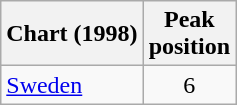<table class="wikitable">
<tr>
<th>Chart (1998)</th>
<th>Peak<br>position</th>
</tr>
<tr>
<td><a href='#'>Sweden</a></td>
<td align="center">6</td>
</tr>
</table>
